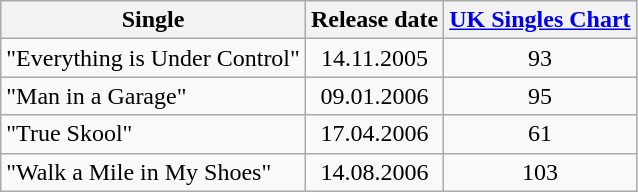<table class="wikitable">
<tr>
<th>Single</th>
<th>Release date</th>
<th><a href='#'>UK Singles Chart</a></th>
</tr>
<tr>
<td>"Everything is Under Control"</td>
<td align="center">14.11.2005</td>
<td align="center">93</td>
</tr>
<tr>
<td>"Man in a Garage"</td>
<td align="center">09.01.2006</td>
<td align="center">95</td>
</tr>
<tr>
<td>"True Skool"</td>
<td align="center">17.04.2006</td>
<td align="center">61</td>
</tr>
<tr>
<td>"Walk a Mile in My Shoes"</td>
<td align="center">14.08.2006</td>
<td align="center">103</td>
</tr>
</table>
